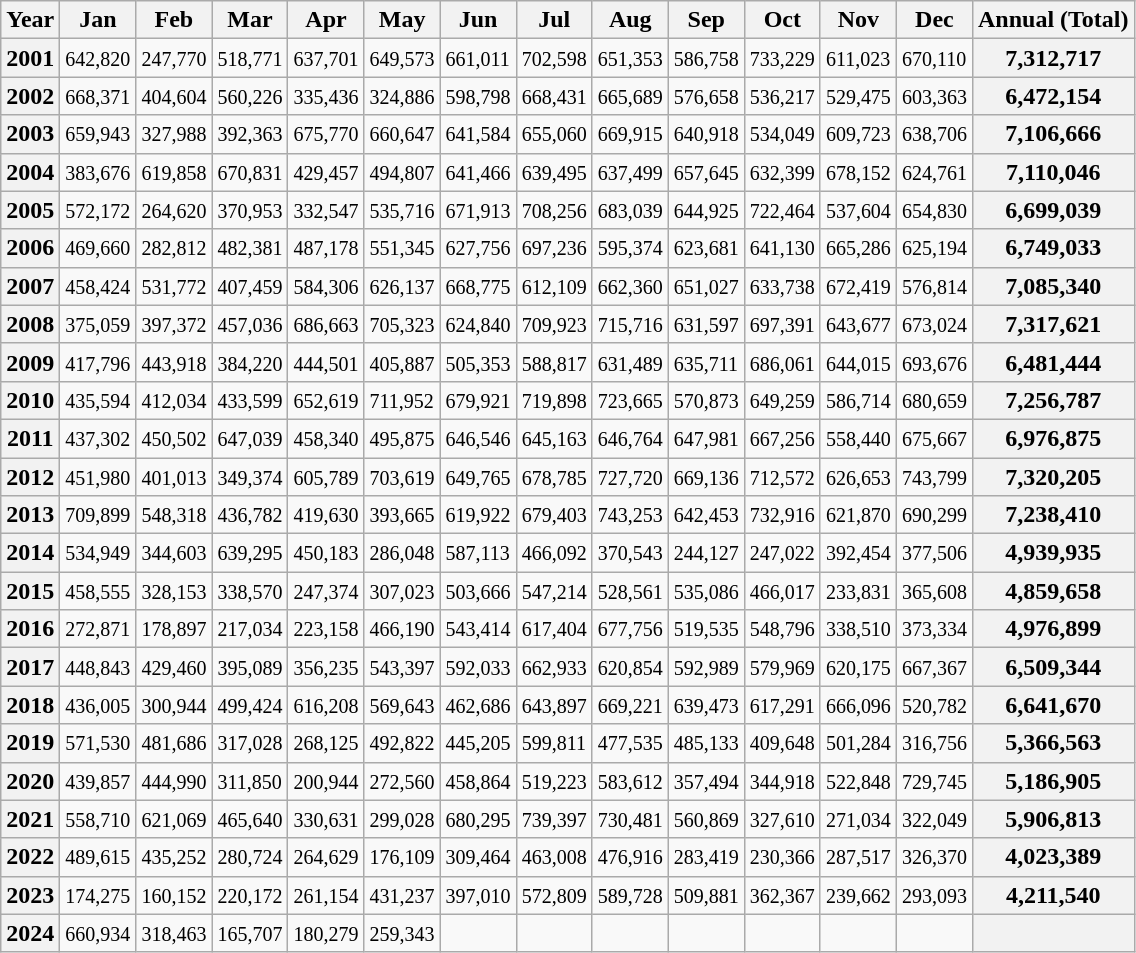<table class="wikitable">
<tr>
<th>Year</th>
<th>Jan</th>
<th>Feb</th>
<th>Mar</th>
<th>Apr</th>
<th>May</th>
<th>Jun</th>
<th>Jul</th>
<th>Aug</th>
<th>Sep</th>
<th>Oct</th>
<th>Nov</th>
<th>Dec</th>
<th>Annual (Total)</th>
</tr>
<tr>
<th>2001</th>
<td><small>642,820</small></td>
<td><small>247,770</small></td>
<td><small>518,771</small></td>
<td><small>637,701</small></td>
<td><small>649,573</small></td>
<td><small>661,011</small></td>
<td><small>702,598</small></td>
<td><small>651,353</small></td>
<td><small>586,758</small></td>
<td><small>733,229</small></td>
<td><small>611,023</small></td>
<td><small>670,110</small></td>
<th>7,312,717</th>
</tr>
<tr>
<th>2002</th>
<td><small>668,371</small></td>
<td><small>404,604</small></td>
<td><small>560,226</small></td>
<td><small>335,436</small></td>
<td><small>324,886</small></td>
<td><small>598,798</small></td>
<td><small>668,431</small></td>
<td><small>665,689</small></td>
<td><small>576,658</small></td>
<td><small>536,217</small></td>
<td><small>529,475</small></td>
<td><small>603,363</small></td>
<th>6,472,154</th>
</tr>
<tr>
<th>2003</th>
<td><small>659,943</small></td>
<td><small>327,988</small></td>
<td><small>392,363</small></td>
<td><small>675,770</small></td>
<td><small>660,647</small></td>
<td><small>641,584</small></td>
<td><small>655,060</small></td>
<td><small>669,915</small></td>
<td><small>640,918</small></td>
<td><small>534,049</small></td>
<td><small>609,723</small></td>
<td><small>638,706</small></td>
<th>7,106,666</th>
</tr>
<tr>
<th>2004</th>
<td><small>383,676</small></td>
<td><small>619,858</small></td>
<td><small>670,831</small></td>
<td><small>429,457</small></td>
<td><small>494,807</small></td>
<td><small>641,466</small></td>
<td><small>639,495</small></td>
<td><small>637,499</small></td>
<td><small>657,645</small></td>
<td><small>632,399</small></td>
<td><small>678,152</small></td>
<td><small>624,761</small></td>
<th>7,110,046</th>
</tr>
<tr>
<th>2005</th>
<td><small>572,172</small></td>
<td><small>264,620</small></td>
<td><small>370,953</small></td>
<td><small>332,547</small></td>
<td><small>535,716</small></td>
<td><small>671,913</small></td>
<td><small>708,256</small></td>
<td><small>683,039</small></td>
<td><small>644,925</small></td>
<td><small>722,464</small></td>
<td><small>537,604</small></td>
<td><small>654,830</small></td>
<th>6,699,039</th>
</tr>
<tr>
<th>2006</th>
<td><small>469,660</small></td>
<td><small>282,812</small></td>
<td><small>482,381</small></td>
<td><small>487,178</small></td>
<td><small>551,345</small></td>
<td><small>627,756</small></td>
<td><small>697,236</small></td>
<td><small>595,374</small></td>
<td><small>623,681</small></td>
<td><small>641,130</small></td>
<td><small>665,286</small></td>
<td><small>625,194</small></td>
<th>6,749,033</th>
</tr>
<tr>
<th>2007</th>
<td><small>458,424</small></td>
<td><small>531,772</small></td>
<td><small>407,459</small></td>
<td><small>584,306</small></td>
<td><small>626,137</small></td>
<td><small>668,775</small></td>
<td><small>612,109</small></td>
<td><small>662,360</small></td>
<td><small>651,027</small></td>
<td><small>633,738</small></td>
<td><small>672,419</small></td>
<td><small>576,814</small></td>
<th>7,085,340</th>
</tr>
<tr>
<th>2008</th>
<td><small>375,059</small></td>
<td><small>397,372</small></td>
<td><small>457,036</small></td>
<td><small>686,663</small></td>
<td><small>705,323</small></td>
<td><small>624,840</small></td>
<td><small>709,923</small></td>
<td><small>715,716</small></td>
<td><small>631,597</small></td>
<td><small>697,391</small></td>
<td><small>643,677</small></td>
<td><small>673,024</small></td>
<th>7,317,621</th>
</tr>
<tr>
<th>2009</th>
<td><small>417,796</small></td>
<td><small>443,918</small></td>
<td><small>384,220</small></td>
<td><small>444,501</small></td>
<td><small>405,887</small></td>
<td><small>505,353</small></td>
<td><small>588,817</small></td>
<td><small>631,489</small></td>
<td><small>635,711</small></td>
<td><small>686,061</small></td>
<td><small>644,015</small></td>
<td><small>693,676</small></td>
<th>6,481,444</th>
</tr>
<tr>
<th>2010</th>
<td><small>435,594</small></td>
<td><small>412,034</small></td>
<td><small>433,599</small></td>
<td><small>652,619</small></td>
<td><small>711,952</small></td>
<td><small>679,921</small></td>
<td><small>719,898</small></td>
<td><small>723,665</small></td>
<td><small>570,873</small></td>
<td><small>649,259</small></td>
<td><small>586,714</small></td>
<td><small>680,659</small></td>
<th>7,256,787</th>
</tr>
<tr>
<th>2011</th>
<td><small>437,302</small></td>
<td><small>450,502</small></td>
<td><small>647,039</small></td>
<td><small>458,340</small></td>
<td><small>495,875</small></td>
<td><small>646,546</small></td>
<td><small>645,163</small></td>
<td><small>646,764</small></td>
<td><small>647,981</small></td>
<td><small>667,256</small></td>
<td><small>558,440</small></td>
<td><small>675,667</small></td>
<th>6,976,875</th>
</tr>
<tr>
<th>2012</th>
<td><small>451,980</small></td>
<td><small>401,013</small></td>
<td><small>349,374</small></td>
<td><small>605,789</small></td>
<td><small>703,619</small></td>
<td><small>649,765</small></td>
<td><small>678,785</small></td>
<td><small>727,720</small></td>
<td><small>669,136</small></td>
<td><small>712,572</small></td>
<td><small>626,653</small></td>
<td><small>743,799</small></td>
<th>7,320,205</th>
</tr>
<tr>
<th>2013</th>
<td><small>709,899</small></td>
<td><small>548,318</small></td>
<td><small>436,782</small></td>
<td><small>419,630</small></td>
<td><small>393,665</small></td>
<td><small>619,922</small></td>
<td><small>679,403</small></td>
<td><small>743,253</small></td>
<td><small>642,453</small></td>
<td><small>732,916</small></td>
<td><small>621,870</small></td>
<td><small>690,299</small></td>
<th>7,238,410</th>
</tr>
<tr>
<th>2014</th>
<td><small>534,949</small></td>
<td><small>344,603</small></td>
<td><small>639,295</small></td>
<td><small>450,183</small></td>
<td><small>286,048</small></td>
<td><small>587,113</small></td>
<td><small>466,092</small></td>
<td><small>370,543</small></td>
<td><small>244,127</small></td>
<td><small>247,022</small></td>
<td><small>392,454</small></td>
<td><small>377,506</small></td>
<th>4,939,935</th>
</tr>
<tr>
<th>2015</th>
<td><small>458,555</small></td>
<td><small>328,153</small></td>
<td><small>338,570</small></td>
<td><small>247,374</small></td>
<td><small>307,023</small></td>
<td><small>503,666</small></td>
<td><small>547,214</small></td>
<td><small>528,561</small></td>
<td><small>535,086</small></td>
<td><small>466,017</small></td>
<td><small>233,831</small></td>
<td><small>365,608</small></td>
<th>4,859,658</th>
</tr>
<tr>
<th>2016</th>
<td><small>272,871</small></td>
<td><small>178,897</small></td>
<td><small>217,034</small></td>
<td><small>223,158</small></td>
<td><small>466,190</small></td>
<td><small>543,414</small></td>
<td><small>617,404</small></td>
<td><small>677,756</small></td>
<td><small>519,535</small></td>
<td><small>548,796</small></td>
<td><small>338,510</small></td>
<td><small>373,334</small></td>
<th>4,976,899</th>
</tr>
<tr>
<th>2017</th>
<td><small>448,843</small></td>
<td><small>429,460</small></td>
<td><small>395,089</small></td>
<td><small>356,235</small></td>
<td><small>543,397</small></td>
<td><small>592,033</small></td>
<td><small>662,933</small></td>
<td><small>620,854</small></td>
<td><small>592,989</small></td>
<td><small>579,969</small></td>
<td><small>620,175</small></td>
<td><small>667,367</small></td>
<th>6,509,344</th>
</tr>
<tr>
<th>2018</th>
<td><small>436,005</small></td>
<td><small>300,944</small></td>
<td><small>499,424</small></td>
<td><small>616,208</small></td>
<td><small>569,643</small></td>
<td><small>462,686</small></td>
<td><small>643,897</small></td>
<td><small>669,221</small></td>
<td><small>639,473</small></td>
<td><small>617,291</small></td>
<td><small>666,096</small></td>
<td><small>520,782</small></td>
<th>6,641,670</th>
</tr>
<tr>
<th>2019</th>
<td><small>571,530</small></td>
<td><small>481,686</small></td>
<td><small>317,028</small></td>
<td><small>268,125</small></td>
<td><small>492,822</small></td>
<td><small>445,205</small></td>
<td><small>599,811</small></td>
<td><small>477,535</small></td>
<td><small>485,133</small></td>
<td><small>409,648</small></td>
<td><small>501,284</small></td>
<td><small>316,756</small></td>
<th>5,366,563</th>
</tr>
<tr>
<th>2020</th>
<td><small>439,857</small></td>
<td><small>444,990</small></td>
<td><small>311,850</small></td>
<td><small>200,944</small></td>
<td><small>272,560</small></td>
<td><small>458,864</small></td>
<td><small>519,223</small></td>
<td><small>583,612</small></td>
<td><small>357,494</small></td>
<td><small>344,918</small></td>
<td><small>522,848</small></td>
<td><small>729,745</small></td>
<th>5,186,905</th>
</tr>
<tr>
<th>2021</th>
<td><small>558,710</small></td>
<td><small>621,069</small></td>
<td><small>465,640</small></td>
<td><small>330,631</small></td>
<td><small>299,028</small></td>
<td><small>680,295</small></td>
<td><small>739,397</small></td>
<td><small>730,481</small></td>
<td><small>560,869</small></td>
<td><small>327,610</small></td>
<td><small>271,034</small></td>
<td><small>322,049</small></td>
<th>5,906,813</th>
</tr>
<tr>
<th>2022</th>
<td><small>489,615</small></td>
<td><small>435,252</small></td>
<td><small>280,724</small></td>
<td><small>264,629</small></td>
<td><small>176,109</small></td>
<td><small>309,464</small></td>
<td><small>463,008</small></td>
<td><small>476,916</small></td>
<td><small>283,419</small></td>
<td><small>230,366</small></td>
<td><small>287,517</small></td>
<td><small>326,370</small></td>
<th>4,023,389</th>
</tr>
<tr>
<th>2023</th>
<td><small>174,275</small></td>
<td><small>160,152</small></td>
<td><small>220,172</small></td>
<td><small>261,154</small></td>
<td><small>431,237</small></td>
<td><small>397,010</small></td>
<td><small>572,809</small></td>
<td><small>589,728</small></td>
<td><small>509,881</small></td>
<td><small>362,367</small></td>
<td><small>239,662</small></td>
<td><small>293,093</small></td>
<th>4,211,540</th>
</tr>
<tr>
<th>2024</th>
<td><small>660,934</small></td>
<td><small>318,463</small></td>
<td><small>165,707</small></td>
<td><small>180,279</small></td>
<td><small>259,343</small></td>
<td></td>
<td></td>
<td></td>
<td></td>
<td></td>
<td></td>
<td></td>
<th></th>
</tr>
</table>
